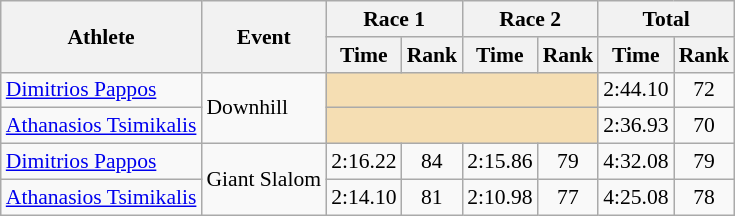<table class="wikitable" style="font-size:90%">
<tr>
<th rowspan="2">Athlete</th>
<th rowspan="2">Event</th>
<th colspan="2">Race 1</th>
<th colspan="2">Race 2</th>
<th colspan="2">Total</th>
</tr>
<tr>
<th>Time</th>
<th>Rank</th>
<th>Time</th>
<th>Rank</th>
<th>Time</th>
<th>Rank</th>
</tr>
<tr>
<td><a href='#'>Dimitrios Pappos</a></td>
<td rowspan="2">Downhill</td>
<td colspan="4" bgcolor="wheat"></td>
<td align="center">2:44.10</td>
<td align="center">72</td>
</tr>
<tr>
<td><a href='#'>Athanasios Tsimikalis</a></td>
<td colspan="4" bgcolor="wheat"></td>
<td align="center">2:36.93</td>
<td align="center">70</td>
</tr>
<tr>
<td><a href='#'>Dimitrios Pappos</a></td>
<td rowspan="2">Giant Slalom</td>
<td align="center">2:16.22</td>
<td align="center">84</td>
<td align="center">2:15.86</td>
<td align="center">79</td>
<td align="center">4:32.08</td>
<td align="center">79</td>
</tr>
<tr>
<td><a href='#'>Athanasios Tsimikalis</a></td>
<td align="center">2:14.10</td>
<td align="center">81</td>
<td align="center">2:10.98</td>
<td align="center">77</td>
<td align="center">4:25.08</td>
<td align="center">78</td>
</tr>
</table>
